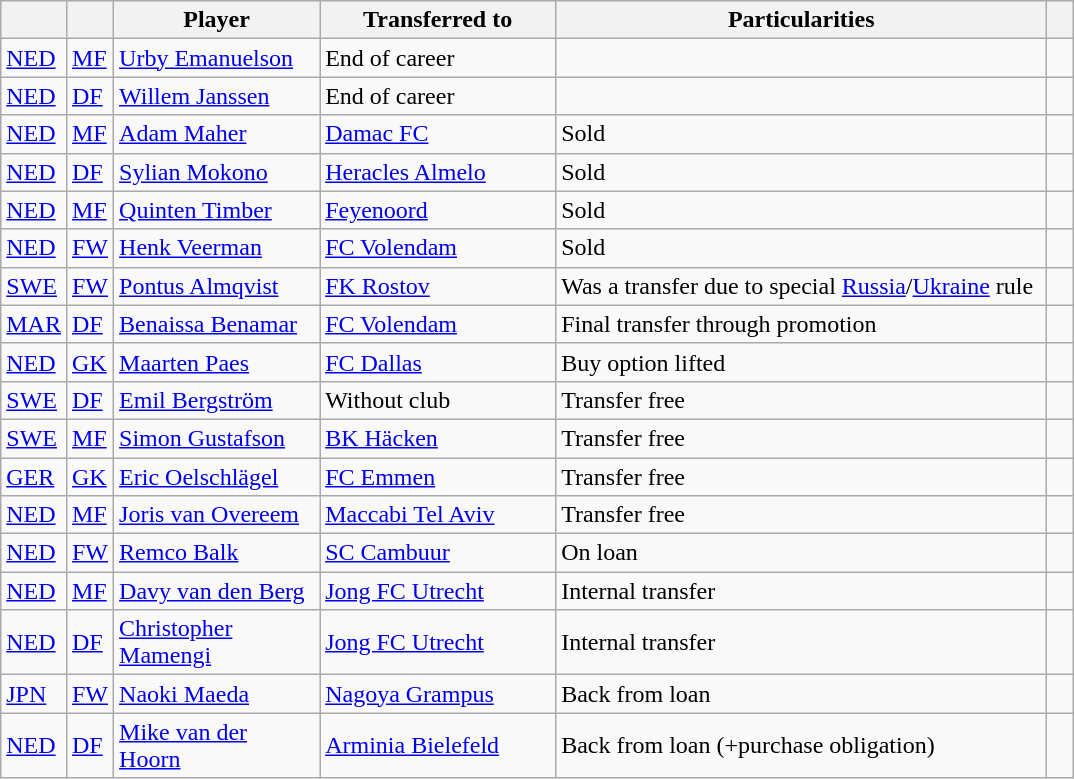<table class="wikitable plainrowheaders sortable">
<tr>
<th></th>
<th></th>
<th style="width: 130px;">Player</th>
<th style="width: 150px;">Transferred to</th>
<th style="width: 320px;">Particularities</th>
<th style="width: 10px;"></th>
</tr>
<tr>
<td><strong></strong> <a href='#'>NED</a></td>
<td><a href='#'>MF</a></td>
<td><a href='#'>Urby Emanuelson</a></td>
<td>End of career</td>
<td></td>
<td></td>
</tr>
<tr>
<td><strong></strong> <a href='#'>NED</a></td>
<td><a href='#'>DF</a></td>
<td><a href='#'>Willem Janssen</a></td>
<td>End of career</td>
<td></td>
<td></td>
</tr>
<tr>
<td><strong></strong> <a href='#'>NED</a></td>
<td><a href='#'>MF</a></td>
<td><a href='#'>Adam Maher</a></td>
<td><strong></strong> <a href='#'>Damac FC</a></td>
<td>Sold</td>
<td></td>
</tr>
<tr>
<td><strong></strong> <a href='#'>NED</a></td>
<td><a href='#'>DF</a></td>
<td><a href='#'>Sylian Mokono</a></td>
<td><strong></strong> <a href='#'>Heracles Almelo</a></td>
<td>Sold</td>
<td></td>
</tr>
<tr>
<td><strong></strong> <a href='#'>NED</a></td>
<td><a href='#'>MF</a></td>
<td><a href='#'>Quinten Timber</a></td>
<td><strong></strong> <a href='#'>Feyenoord</a></td>
<td>Sold</td>
<td></td>
</tr>
<tr>
<td><strong></strong> <a href='#'>NED</a></td>
<td><a href='#'>FW</a></td>
<td><a href='#'>Henk Veerman</a></td>
<td><strong></strong> <a href='#'>FC Volendam</a></td>
<td>Sold</td>
<td></td>
</tr>
<tr>
<td><strong></strong> <a href='#'>SWE</a></td>
<td><a href='#'>FW</a></td>
<td><a href='#'>Pontus Almqvist</a></td>
<td><strong></strong> <a href='#'>FK Rostov</a></td>
<td>Was a transfer due to special <a href='#'>Russia</a>/<a href='#'>Ukraine</a> rule</td>
<td></td>
</tr>
<tr>
<td><strong></strong> <a href='#'>MAR</a></td>
<td><a href='#'>DF</a></td>
<td><a href='#'>Benaissa Benamar</a></td>
<td><strong></strong> <a href='#'>FC Volendam</a></td>
<td>Final transfer through promotion</td>
<td></td>
</tr>
<tr>
<td><strong></strong> <a href='#'>NED</a></td>
<td><a href='#'>GK</a></td>
<td><a href='#'>Maarten Paes</a></td>
<td><strong></strong> <a href='#'>FC Dallas</a></td>
<td>Buy option lifted</td>
<td></td>
</tr>
<tr>
<td><strong></strong> <a href='#'>SWE</a></td>
<td><a href='#'>DF</a></td>
<td><a href='#'>Emil Bergström</a></td>
<td><strong></strong> Without club</td>
<td>Transfer free</td>
<td></td>
</tr>
<tr>
<td><strong></strong> <a href='#'>SWE</a></td>
<td><a href='#'>MF</a></td>
<td><a href='#'>Simon Gustafson</a></td>
<td><strong></strong> <a href='#'>BK Häcken</a></td>
<td>Transfer free</td>
<td></td>
</tr>
<tr>
<td><strong></strong> <a href='#'>GER</a></td>
<td><a href='#'>GK</a></td>
<td><a href='#'>Eric Oelschlägel</a></td>
<td><strong></strong> <a href='#'>FC Emmen</a></td>
<td>Transfer free</td>
<td></td>
</tr>
<tr>
<td><strong></strong> <a href='#'>NED</a></td>
<td><a href='#'>MF</a></td>
<td><a href='#'>Joris van Overeem</a></td>
<td><strong></strong> <a href='#'>Maccabi Tel Aviv</a></td>
<td>Transfer free</td>
<td></td>
</tr>
<tr>
<td><strong></strong> <a href='#'>NED</a></td>
<td><a href='#'>FW</a></td>
<td><a href='#'>Remco Balk</a></td>
<td><strong></strong> <a href='#'>SC Cambuur</a></td>
<td>On loan</td>
<td></td>
</tr>
<tr>
<td><strong></strong> <a href='#'>NED</a></td>
<td><a href='#'>MF</a></td>
<td><a href='#'>Davy van den Berg</a></td>
<td><strong></strong> <a href='#'>Jong FC Utrecht</a></td>
<td>Internal transfer</td>
<td></td>
</tr>
<tr>
<td><strong></strong> <a href='#'>NED</a></td>
<td><a href='#'>DF</a></td>
<td><a href='#'>Christopher Mamengi</a></td>
<td><strong></strong> <a href='#'>Jong FC Utrecht</a></td>
<td>Internal transfer</td>
<td></td>
</tr>
<tr>
<td><strong></strong> <a href='#'>JPN</a></td>
<td><a href='#'>FW</a></td>
<td><a href='#'>Naoki Maeda</a></td>
<td><strong></strong> <a href='#'>Nagoya Grampus</a></td>
<td>Back from loan</td>
<td></td>
</tr>
<tr>
<td><strong></strong> <a href='#'>NED</a></td>
<td><a href='#'>DF</a></td>
<td><a href='#'>Mike van der Hoorn</a></td>
<td><strong></strong> <a href='#'>Arminia Bielefeld</a></td>
<td>Back from loan (+purchase obligation)</td>
<td></td>
</tr>
</table>
